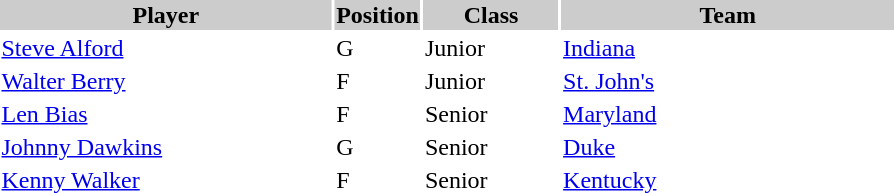<table style="width:600px" "border:'1' 'solid' 'gray'">
<tr>
<th bgcolor="#CCCCCC" style="width:40%">Player</th>
<th bgcolor="#CCCCCC" style="width:4%">Position</th>
<th bgcolor="#CCCCCC" style="width:16%">Class</th>
<th bgcolor="#CCCCCC" style="width:40%">Team</th>
</tr>
<tr>
<td><a href='#'>Steve Alford</a></td>
<td>G</td>
<td>Junior</td>
<td><a href='#'>Indiana</a></td>
</tr>
<tr>
<td><a href='#'>Walter Berry</a></td>
<td>F</td>
<td>Junior</td>
<td><a href='#'>St. John's</a></td>
</tr>
<tr>
<td><a href='#'>Len Bias</a></td>
<td>F</td>
<td>Senior</td>
<td><a href='#'>Maryland</a></td>
</tr>
<tr>
<td><a href='#'>Johnny Dawkins</a></td>
<td>G</td>
<td>Senior</td>
<td><a href='#'>Duke</a></td>
</tr>
<tr>
<td><a href='#'>Kenny Walker</a></td>
<td>F</td>
<td>Senior</td>
<td><a href='#'>Kentucky</a></td>
</tr>
</table>
